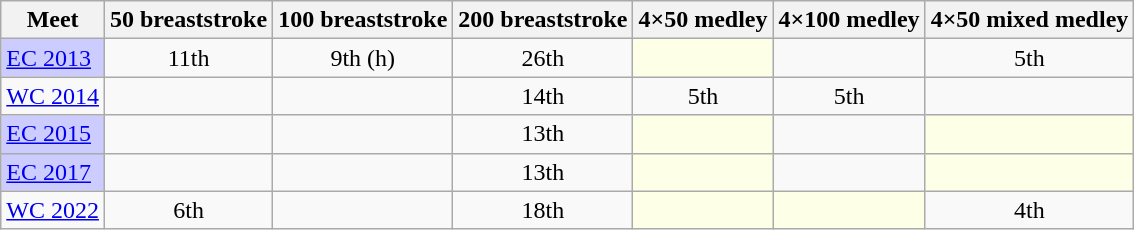<table class="sortable wikitable">
<tr>
<th>Meet</th>
<th class="unsortable">50 breaststroke</th>
<th class="unsortable">100 breaststroke</th>
<th class="unsortable">200 breaststroke</th>
<th class="unsortable">4×50 medley</th>
<th class="unsortable">4×100 medley</th>
<th class="unsortable">4×50 mixed medley</th>
</tr>
<tr>
<td style="background:#ccccff"><a href='#'>EC 2013</a></td>
<td align="center">11th</td>
<td align="center">9th (h)</td>
<td align="center">26th</td>
<td style="background:#fdffe7"></td>
<td></td>
<td align="center">5th</td>
</tr>
<tr>
<td><a href='#'>WC 2014</a></td>
<td align="center"></td>
<td align="center"></td>
<td align="center">14th</td>
<td align="center">5th</td>
<td align="center">5th</td>
<td align="center"></td>
</tr>
<tr>
<td style="background:#ccccff"><a href='#'>EC 2015</a></td>
<td align="center"></td>
<td align="center"></td>
<td align="center">13th</td>
<td style="background:#fdffe7"></td>
<td></td>
<td style="background:#fdffe7"></td>
</tr>
<tr>
<td style="background:#ccccff"><a href='#'>EC 2017</a></td>
<td align="center"></td>
<td align="center"></td>
<td align="center">13th</td>
<td style="background:#fdffe7"></td>
<td></td>
<td style="background:#fdffe7"></td>
</tr>
<tr>
<td><a href='#'>WC 2022</a></td>
<td align="center">6th</td>
<td align="center"></td>
<td align="center">18th</td>
<td style="background:#fdffe7"></td>
<td style="background:#fdffe7"></td>
<td align="center">4th</td>
</tr>
</table>
